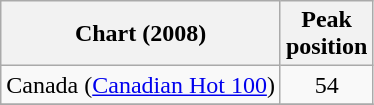<table class="wikitable sortable">
<tr>
<th align="center">Chart (2008)</th>
<th align="center">Peak<br>position</th>
</tr>
<tr>
<td align="left">Canada (<a href='#'>Canadian Hot 100</a>)</td>
<td align="center">54</td>
</tr>
<tr>
</tr>
</table>
